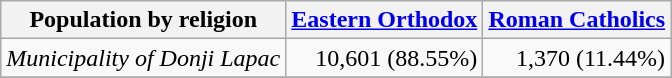<table class="wikitable sortable">
<tr>
<th>Population by religion</th>
<th><a href='#'>Eastern Orthodox</a></th>
<th><a href='#'>Roman Catholics</a></th>
</tr>
<tr>
<td><em>Municipality of Donji Lapac</em></td>
<td align="right">10,601 (88.55%)</td>
<td align="right">1,370 (11.44%)</td>
</tr>
<tr>
</tr>
</table>
